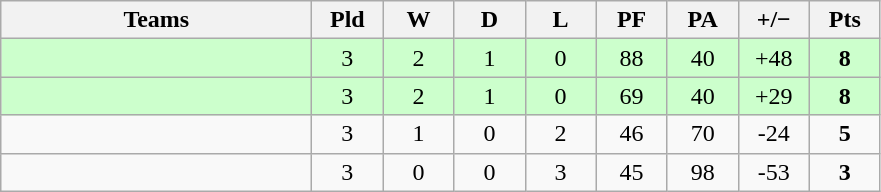<table class="wikitable" style="text-align: center;">
<tr>
<th width="200">Teams</th>
<th width="40">Pld</th>
<th width="40">W</th>
<th width="40">D</th>
<th width="40">L</th>
<th width="40">PF</th>
<th width="40">PA</th>
<th width="40">+/−</th>
<th width="40">Pts</th>
</tr>
<tr bgcolor=ccffcc>
<td align=left></td>
<td>3</td>
<td>2</td>
<td>1</td>
<td>0</td>
<td>88</td>
<td>40</td>
<td>+48</td>
<td><strong>8</strong></td>
</tr>
<tr bgcolor=ccffcc>
<td align=left></td>
<td>3</td>
<td>2</td>
<td>1</td>
<td>0</td>
<td>69</td>
<td>40</td>
<td>+29</td>
<td><strong>8</strong></td>
</tr>
<tr>
<td align=left></td>
<td>3</td>
<td>1</td>
<td>0</td>
<td>2</td>
<td>46</td>
<td>70</td>
<td>-24</td>
<td><strong>5</strong></td>
</tr>
<tr>
<td align=left></td>
<td>3</td>
<td>0</td>
<td>0</td>
<td>3</td>
<td>45</td>
<td>98</td>
<td>-53</td>
<td><strong>3</strong></td>
</tr>
</table>
